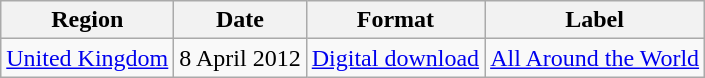<table class=wikitable>
<tr>
<th>Region</th>
<th>Date</th>
<th>Format</th>
<th>Label</th>
</tr>
<tr>
<td><a href='#'>United Kingdom</a></td>
<td>8 April 2012</td>
<td><a href='#'>Digital download</a></td>
<td><a href='#'>All Around the World</a></td>
</tr>
</table>
